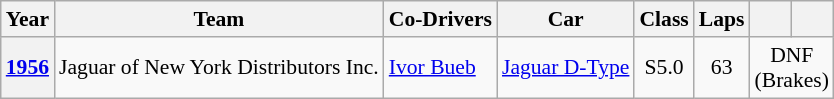<table class="wikitable" style="text-align:center; font-size:90%">
<tr>
<th>Year</th>
<th>Team</th>
<th>Co-Drivers</th>
<th>Car</th>
<th>Class</th>
<th>Laps</th>
<th></th>
<th></th>
</tr>
<tr>
<th><a href='#'>1956</a></th>
<td align="left"> Jaguar of New York Distributors Inc.</td>
<td align="left"> <a href='#'>Ivor Bueb</a></td>
<td align="left"><a href='#'>Jaguar D-Type</a></td>
<td>S5.0</td>
<td>63</td>
<td colspan=2>DNF<br>(Brakes)</td>
</tr>
</table>
